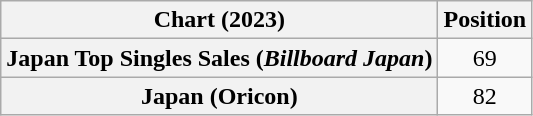<table class="wikitable sortable plainrowheaders" style="text-align:center">
<tr>
<th scope="col">Chart (2023)</th>
<th scope="col">Position</th>
</tr>
<tr>
<th scope="row">Japan Top Singles Sales (<em>Billboard Japan</em>)</th>
<td>69</td>
</tr>
<tr>
<th scope="row">Japan (Oricon)</th>
<td>82</td>
</tr>
</table>
